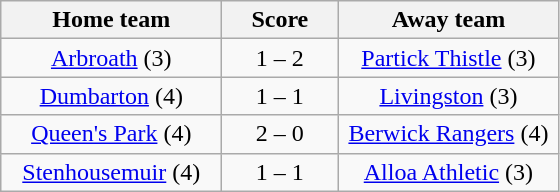<table class="wikitable" style="text-align: center">
<tr>
<th width=140>Home team</th>
<th width=70>Score</th>
<th width=140>Away team</th>
</tr>
<tr>
<td><a href='#'>Arbroath</a> (3)</td>
<td>1 – 2</td>
<td><a href='#'>Partick Thistle</a> (3)</td>
</tr>
<tr>
<td><a href='#'>Dumbarton</a> (4)</td>
<td>1 – 1</td>
<td><a href='#'>Livingston</a> (3)</td>
</tr>
<tr>
<td><a href='#'>Queen's Park</a> (4)</td>
<td>2 – 0</td>
<td><a href='#'>Berwick Rangers</a> (4)</td>
</tr>
<tr>
<td><a href='#'>Stenhousemuir</a> (4)</td>
<td>1 – 1</td>
<td><a href='#'>Alloa Athletic</a> (3)</td>
</tr>
</table>
